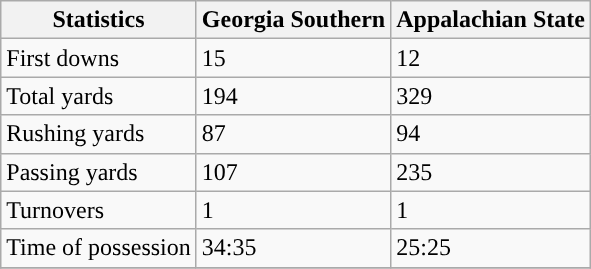<table class="wikitable">
<tr>
<th>Statistics</th>
<th>Georgia Southern</th>
<th>Appalachian State</th>
</tr>
<tr>
<td>First downs</td>
<td>15</td>
<td>12</td>
</tr>
<tr>
<td>Total yards</td>
<td>194</td>
<td>329</td>
</tr>
<tr>
<td>Rushing yards</td>
<td>87</td>
<td>94</td>
</tr>
<tr>
<td>Passing yards</td>
<td>107</td>
<td>235</td>
</tr>
<tr>
<td>Turnovers</td>
<td>1</td>
<td>1</td>
</tr>
<tr>
<td>Time of possession</td>
<td>34:35</td>
<td>25:25</td>
</tr>
<tr>
</tr>
</table>
